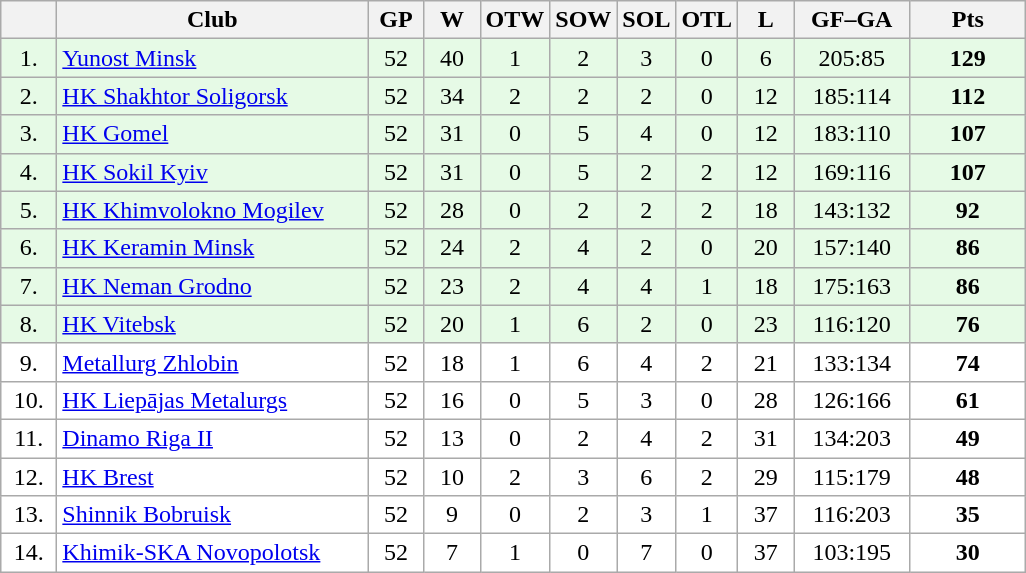<table class="wikitable">
<tr>
<th width="30"></th>
<th width="200">Club</th>
<th width="30">GP</th>
<th width="30">W</th>
<th width="30">OTW</th>
<th width="30">SOW</th>
<th width="30">SOL</th>
<th width="30">OTL</th>
<th width="30">L</th>
<th width="70">GF–GA</th>
<th width="70">Pts</th>
</tr>
<tr bgcolor="#e6fae6" align="center">
<td>1.</td>
<td align="left"> <a href='#'>Yunost Minsk</a></td>
<td>52</td>
<td>40</td>
<td>1</td>
<td>2</td>
<td>3</td>
<td>0</td>
<td>6</td>
<td>205:85</td>
<td><strong>129</strong></td>
</tr>
<tr bgcolor="#e6fae6" align="center">
<td>2.</td>
<td align="left"> <a href='#'>HK Shakhtor Soligorsk</a></td>
<td>52</td>
<td>34</td>
<td>2</td>
<td>2</td>
<td>2</td>
<td>0</td>
<td>12</td>
<td>185:114</td>
<td><strong>112</strong></td>
</tr>
<tr bgcolor="#e6fae6" align="center">
<td>3.</td>
<td align="left"> <a href='#'>HK Gomel</a></td>
<td>52</td>
<td>31</td>
<td>0</td>
<td>5</td>
<td>4</td>
<td>0</td>
<td>12</td>
<td>183:110</td>
<td><strong>107</strong></td>
</tr>
<tr bgcolor="#e6fae6" align="center">
<td>4.</td>
<td align="left"> <a href='#'>HK Sokil Kyiv</a></td>
<td>52</td>
<td>31</td>
<td>0</td>
<td>5</td>
<td>2</td>
<td>2</td>
<td>12</td>
<td>169:116</td>
<td><strong>107</strong></td>
</tr>
<tr bgcolor="#e6fae6" align="center">
<td>5.</td>
<td align="left"> <a href='#'>HK Khimvolokno Mogilev</a></td>
<td>52</td>
<td>28</td>
<td>0</td>
<td>2</td>
<td>2</td>
<td>2</td>
<td>18</td>
<td>143:132</td>
<td><strong>92</strong></td>
</tr>
<tr bgcolor="#e6fae6" align="center">
<td>6.</td>
<td align="left"> <a href='#'>HK Keramin Minsk</a></td>
<td>52</td>
<td>24</td>
<td>2</td>
<td>4</td>
<td>2</td>
<td>0</td>
<td>20</td>
<td>157:140</td>
<td><strong>86</strong></td>
</tr>
<tr bgcolor="#e6fae6" align="center">
<td>7.</td>
<td align="left"> <a href='#'>HK Neman Grodno</a></td>
<td>52</td>
<td>23</td>
<td>2</td>
<td>4</td>
<td>4</td>
<td>1</td>
<td>18</td>
<td>175:163</td>
<td><strong>86</strong></td>
</tr>
<tr bgcolor="#e6fae6" align="center">
<td>8.</td>
<td align="left"> <a href='#'>HK Vitebsk</a></td>
<td>52</td>
<td>20</td>
<td>1</td>
<td>6</td>
<td>2</td>
<td>0</td>
<td>23</td>
<td>116:120</td>
<td><strong>76</strong></td>
</tr>
<tr bgcolor="#FFFFFF" align="center">
<td>9.</td>
<td align="left"> <a href='#'>Metallurg Zhlobin</a></td>
<td>52</td>
<td>18</td>
<td>1</td>
<td>6</td>
<td>4</td>
<td>2</td>
<td>21</td>
<td>133:134</td>
<td><strong>74</strong></td>
</tr>
<tr bgcolor="#FFFFFF" align="center">
<td>10.</td>
<td align="left"> <a href='#'>HK Liepājas Metalurgs</a></td>
<td>52</td>
<td>16</td>
<td>0</td>
<td>5</td>
<td>3</td>
<td>0</td>
<td>28</td>
<td>126:166</td>
<td><strong>61</strong></td>
</tr>
<tr bgcolor="#FFFFFF" align="center">
<td>11.</td>
<td align="left"> <a href='#'>Dinamo Riga II</a></td>
<td>52</td>
<td>13</td>
<td>0</td>
<td>2</td>
<td>4</td>
<td>2</td>
<td>31</td>
<td>134:203</td>
<td><strong>49</strong></td>
</tr>
<tr bgcolor="#FFFFFF" align="center">
<td>12.</td>
<td align="left"> <a href='#'>HK Brest</a></td>
<td>52</td>
<td>10</td>
<td>2</td>
<td>3</td>
<td>6</td>
<td>2</td>
<td>29</td>
<td>115:179</td>
<td><strong>48</strong></td>
</tr>
<tr bgcolor="#FFFFFF" align="center">
<td>13.</td>
<td align="left"> <a href='#'>Shinnik Bobruisk</a></td>
<td>52</td>
<td>9</td>
<td>0</td>
<td>2</td>
<td>3</td>
<td>1</td>
<td>37</td>
<td>116:203</td>
<td><strong>35</strong></td>
</tr>
<tr bgcolor="#FFFFFF" align="center">
<td>14.</td>
<td align="left"> <a href='#'>Khimik-SKA Novopolotsk</a></td>
<td>52</td>
<td>7</td>
<td>1</td>
<td>0</td>
<td>7</td>
<td>0</td>
<td>37</td>
<td>103:195</td>
<td><strong>30</strong></td>
</tr>
</table>
